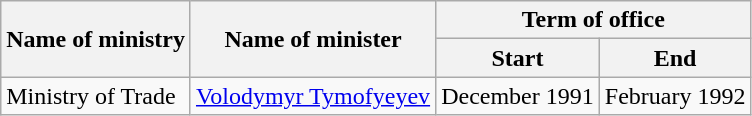<table class="wikitable">
<tr>
<th rowspan="2">Name of ministry</th>
<th rowspan="2">Name of minister</th>
<th colspan="2">Term of office</th>
</tr>
<tr>
<th>Start</th>
<th>End</th>
</tr>
<tr>
<td>Ministry of Trade</td>
<td><a href='#'>Volodymyr Tymofyeyev</a></td>
<td>December 1991</td>
<td>February 1992</td>
</tr>
</table>
